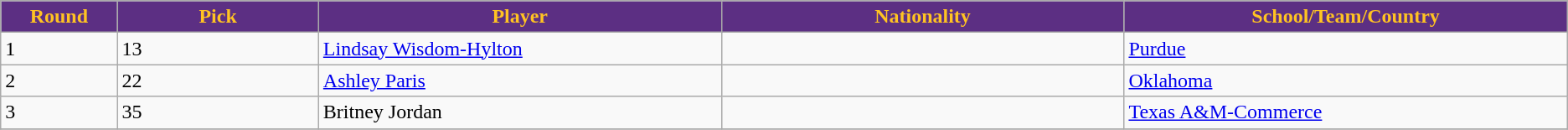<table class="wikitable">
<tr>
<th style="background:#5c2f83; color:#FFC322;" width="2%">Round</th>
<th style="background:#5c2f83; color:#FFC322;" width="5%">Pick</th>
<th style="background:#5c2f83; color:#FFC322;" width="10%">Player</th>
<th style="background:#5c2f83; color:#FFC322;" width="10%">Nationality</th>
<th style="background:#5c2f83; color:#FFC322;" width="10%">School/Team/Country</th>
</tr>
<tr>
<td>1</td>
<td>13</td>
<td><a href='#'>Lindsay Wisdom-Hylton</a></td>
<td></td>
<td><a href='#'>Purdue</a></td>
</tr>
<tr>
<td>2</td>
<td>22</td>
<td><a href='#'>Ashley Paris</a></td>
<td></td>
<td><a href='#'>Oklahoma</a></td>
</tr>
<tr>
<td>3</td>
<td>35</td>
<td>Britney Jordan</td>
<td></td>
<td><a href='#'>Texas A&M-Commerce</a></td>
</tr>
<tr>
</tr>
</table>
